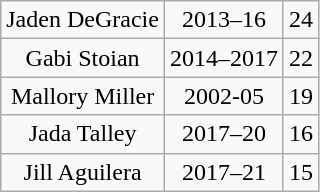<table class="wikitable" style="text-align: center;">
<tr>
<td>Jaden DeGracie</td>
<td>2013–16</td>
<td>24</td>
</tr>
<tr>
<td>Gabi Stoian</td>
<td>2014–2017</td>
<td>22</td>
</tr>
<tr>
<td>Mallory Miller</td>
<td>2002-05</td>
<td>19</td>
</tr>
<tr>
<td>Jada Talley</td>
<td>2017–20</td>
<td>16</td>
</tr>
<tr>
<td>Jill Aguilera</td>
<td>2017–21</td>
<td>15</td>
</tr>
</table>
